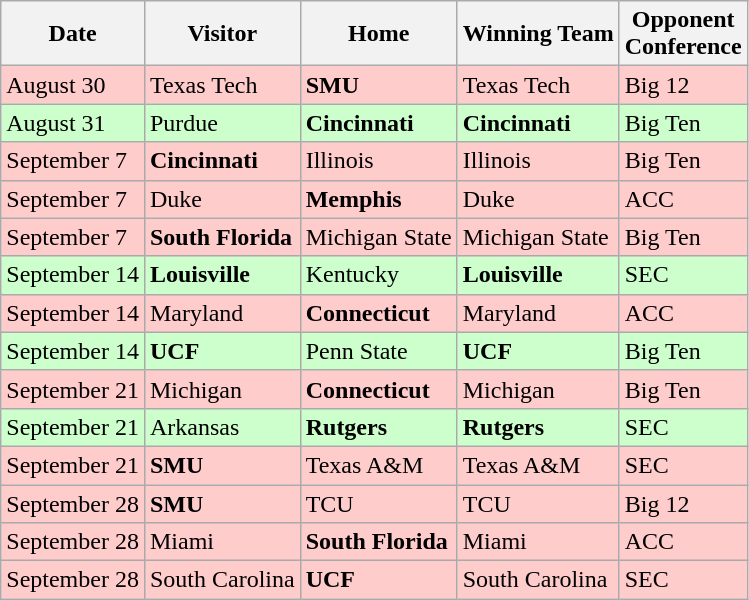<table class="wikitable">
<tr>
<th>Date</th>
<th>Visitor</th>
<th>Home</th>
<th>Winning Team</th>
<th>Opponent<br>Conference</th>
</tr>
<tr bgcolor=#ffcccc>
<td>August 30</td>
<td>Texas Tech</td>
<td><strong>SMU</strong></td>
<td>Texas Tech</td>
<td>Big 12</td>
</tr>
<tr bgcolor=#ccffcc>
<td>August 31</td>
<td>Purdue</td>
<td><strong>Cincinnati</strong></td>
<td><strong>Cincinnati</strong></td>
<td>Big Ten</td>
</tr>
<tr bgcolor=#ffcccc>
<td>September 7</td>
<td><strong>Cincinnati</strong></td>
<td>Illinois</td>
<td>Illinois</td>
<td>Big Ten</td>
</tr>
<tr bgcolor=#ffcccc>
<td>September 7</td>
<td>Duke</td>
<td><strong>Memphis</strong></td>
<td>Duke</td>
<td>ACC</td>
</tr>
<tr bgcolor=#ffcccc>
<td>September 7</td>
<td><strong>South Florida</strong></td>
<td>Michigan State</td>
<td>Michigan State</td>
<td>Big Ten</td>
</tr>
<tr bgcolor=#ccffcc>
<td>September 14</td>
<td><strong>Louisville</strong></td>
<td>Kentucky</td>
<td><strong>Louisville</strong></td>
<td>SEC</td>
</tr>
<tr bgcolor=#ffcccc>
<td>September 14</td>
<td>Maryland</td>
<td><strong>Connecticut</strong></td>
<td>Maryland</td>
<td>ACC</td>
</tr>
<tr bgcolor=#ccffcc>
<td>September 14</td>
<td><strong>UCF</strong></td>
<td>Penn State</td>
<td><strong>UCF</strong></td>
<td>Big Ten</td>
</tr>
<tr bgcolor=#ffcccc>
<td>September 21</td>
<td>Michigan</td>
<td><strong>Connecticut</strong></td>
<td>Michigan</td>
<td>Big Ten</td>
</tr>
<tr bgcolor=#ccffcc>
<td>September 21</td>
<td>Arkansas</td>
<td><strong>Rutgers</strong></td>
<td><strong>Rutgers</strong></td>
<td>SEC</td>
</tr>
<tr bgcolor=#ffcccc>
<td>September 21</td>
<td><strong>SMU</strong></td>
<td>Texas A&M</td>
<td>Texas A&M</td>
<td>SEC</td>
</tr>
<tr bgcolor=#ffcccc>
<td>September 28</td>
<td><strong>SMU</strong></td>
<td>TCU</td>
<td>TCU</td>
<td>Big 12</td>
</tr>
<tr bgcolor=#ffcccc>
<td>September 28</td>
<td>Miami</td>
<td><strong>South Florida</strong></td>
<td>Miami</td>
<td>ACC</td>
</tr>
<tr bgcolor=#ffcccc>
<td>September 28</td>
<td>South Carolina</td>
<td><strong>UCF</strong></td>
<td>South Carolina</td>
<td>SEC</td>
</tr>
</table>
